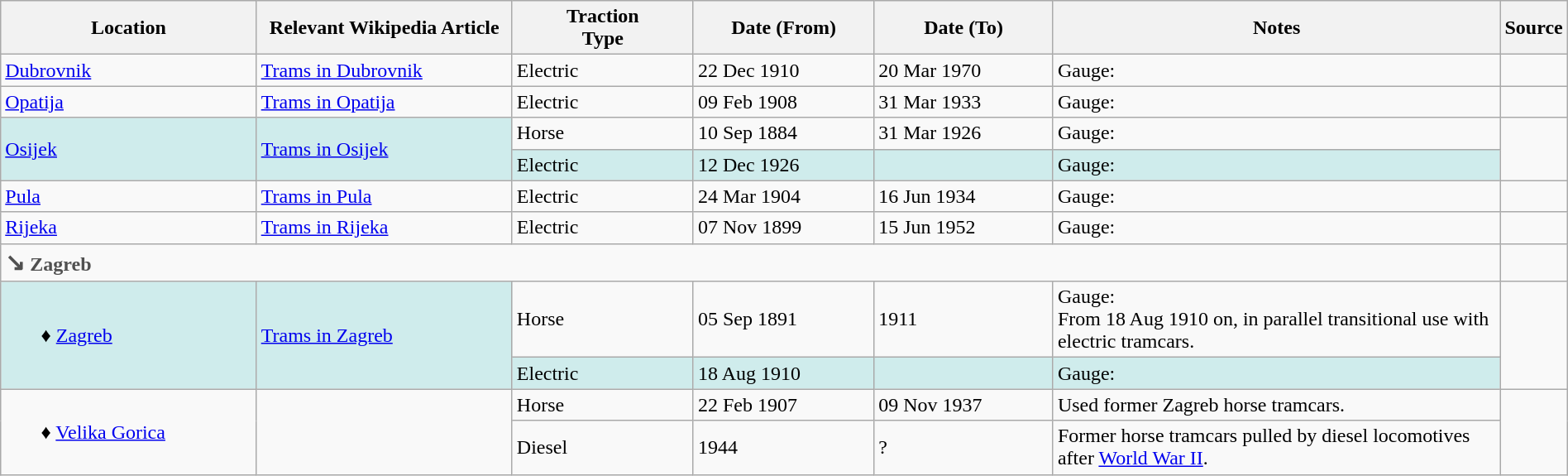<table class="wikitable" width=100%>
<tr>
<th style="width:17%;">Location</th>
<th style="width:17%;">Relevant Wikipedia Article</th>
<th style="width:12%;">Traction<br>Type</th>
<th style="width:12%;">Date (From)</th>
<th style="width:12%;">Date (To)</th>
<th style="width:30%;">Notes</th>
<th>Source</th>
</tr>
<tr>
<td><a href='#'>Dubrovnik</a></td>
<td><a href='#'>Trams in Dubrovnik</a></td>
<td>Electric</td>
<td>22 Dec 1910</td>
<td>20 Mar 1970</td>
<td>Gauge: </td>
<td style="text-align:center;"></td>
</tr>
<tr>
<td><a href='#'>Opatija</a></td>
<td><a href='#'>Trams in Opatija</a></td>
<td>Electric</td>
<td>09 Feb 1908</td>
<td>31 Mar 1933</td>
<td>Gauge: </td>
<td style="text-align:center;"></td>
</tr>
<tr>
<td style="background:#CFECEC" rowspan="2"><a href='#'>Osijek</a></td>
<td style="background:#CFECEC" rowspan="2"><a href='#'>Trams in Osijek</a></td>
<td>Horse</td>
<td>10 Sep 1884</td>
<td>31 Mar 1926</td>
<td>Gauge: </td>
<td rowspan="2" style="text-align:center;"></td>
</tr>
<tr style="background:#CFECEC">
<td>Electric</td>
<td>12 Dec 1926</td>
<td> </td>
<td>Gauge: </td>
</tr>
<tr>
<td><a href='#'>Pula</a></td>
<td><a href='#'>Trams in Pula</a></td>
<td>Electric</td>
<td>24 Mar 1904</td>
<td>16 Jun 1934</td>
<td>Gauge: </td>
<td style="text-align:center;"></td>
</tr>
<tr>
<td><a href='#'>Rijeka</a></td>
<td><a href='#'>Trams in Rijeka</a></td>
<td>Electric</td>
<td>07 Nov 1899</td>
<td>15 Jun 1952</td>
<td>Gauge: </td>
<td style="text-align:center;"></td>
</tr>
<tr>
<td style="color:#505050;" colspan=6><strong><big>↘</big> Zagreb</strong></td>
<td style="text-align:center;"></td>
</tr>
<tr>
<td style="background:#CFECEC; padding-left: 2em;" rowspan="2">♦  <a href='#'>Zagreb</a></td>
<td style="background:#CFECEC" rowspan="2"><a href='#'>Trams in Zagreb</a></td>
<td>Horse</td>
<td>05 Sep 1891</td>
<td>1911</td>
<td>Gauge: <br>From 18 Aug 1910 on, in parallel transitional use with electric tramcars.</td>
<td rowspan="2" style="text-align:center;"></td>
</tr>
<tr style="background:#CFECEC">
<td>Electric</td>
<td>18 Aug 1910</td>
<td> </td>
<td>Gauge: </td>
</tr>
<tr>
<td style="padding-left: 2em;" rowspan="2">♦  <a href='#'>Velika Gorica</a></td>
<td rowspan="2"> </td>
<td>Horse</td>
<td>22 Feb 1907</td>
<td>09 Nov 1937</td>
<td>Used former Zagreb horse tramcars.</td>
<td rowspan="2" style="text-align:center;"></td>
</tr>
<tr>
<td>Diesel</td>
<td>1944</td>
<td>?</td>
<td>Former horse tramcars pulled by diesel locomotives after <a href='#'>World War II</a>.</td>
</tr>
</table>
